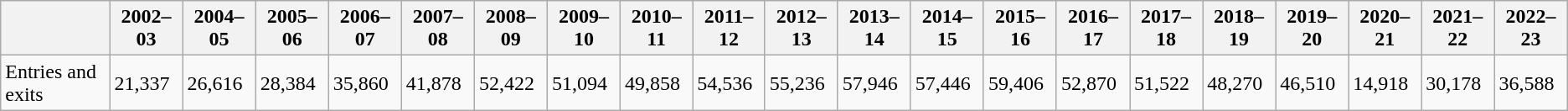<table class="wikitable">
<tr>
<th></th>
<th>2002–03</th>
<th>2004–05</th>
<th>2005–06</th>
<th>2006–07</th>
<th>2007–08</th>
<th>2008–09</th>
<th>2009–10</th>
<th>2010–11</th>
<th>2011–12</th>
<th>2012–13</th>
<th>2013–14</th>
<th>2014–15</th>
<th>2015–16</th>
<th>2016–17</th>
<th>2017–18</th>
<th>2018–19</th>
<th>2019–20</th>
<th>2020–21</th>
<th>2021–22</th>
<th>2022–23</th>
</tr>
<tr>
<td>Entries and exits</td>
<td>21,337</td>
<td>26,616</td>
<td>28,384</td>
<td>35,860</td>
<td>41,878</td>
<td>52,422</td>
<td>51,094</td>
<td>49,858</td>
<td>54,536</td>
<td>55,236</td>
<td>57,946</td>
<td>57,446</td>
<td>59,406</td>
<td>52,870</td>
<td>51,522</td>
<td>48,270</td>
<td>46,510</td>
<td>14,918</td>
<td>30,178</td>
<td>36,588</td>
</tr>
</table>
